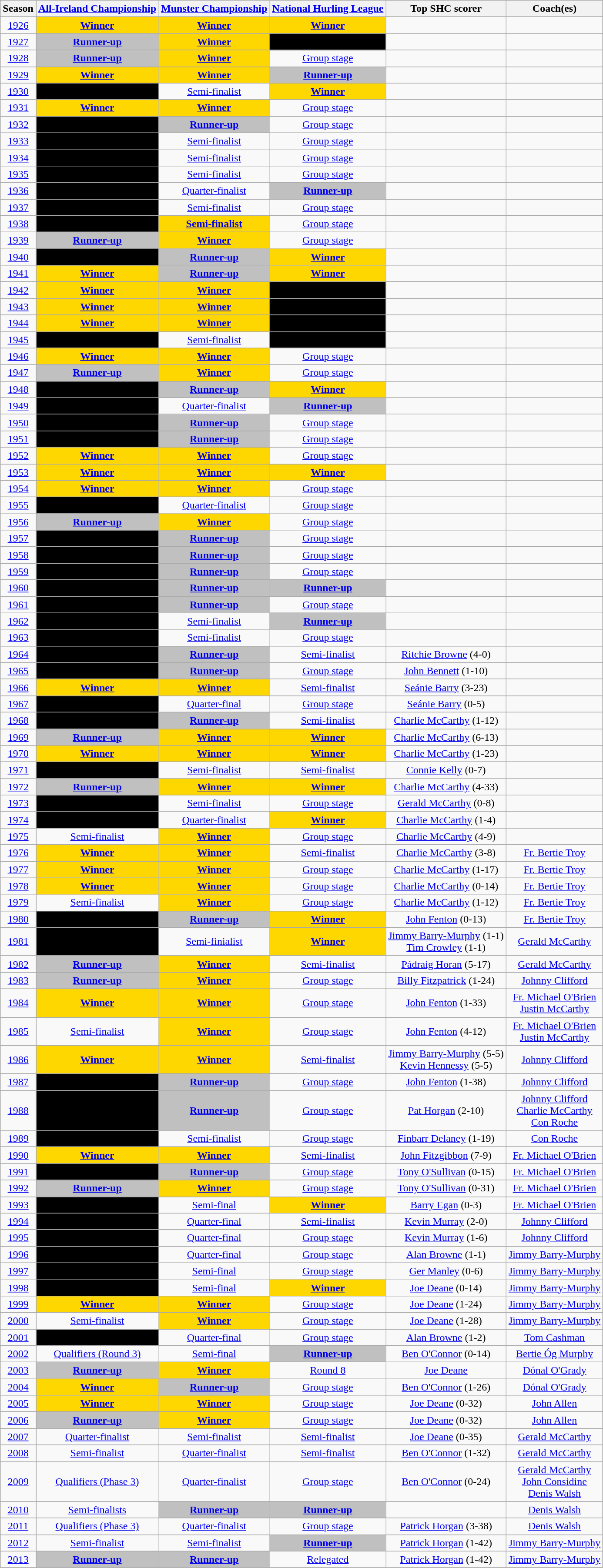<table class="wikitable" style="text-align:center;">
<tr>
<th>Season</th>
<th><a href='#'>All-Ireland Championship</a></th>
<th><a href='#'>Munster Championship</a></th>
<th><a href='#'>National Hurling League</a></th>
<th>Top SHC scorer</th>
<th>Coach(es)</th>
</tr>
<tr>
<td><a href='#'>1926</a></td>
<td bgcolor= gold><strong><a href='#'>Winner</a></strong></td>
<td bgcolor= gold><strong><a href='#'>Winner</a></strong></td>
<td bgcolor= gold><strong><a href='#'>Winner</a></strong></td>
<td></td>
<td></td>
</tr>
<tr>
<td><a href='#'>1927</a></td>
<td bgcolor= silver><strong><a href='#'>Runner-up</a></strong></td>
<td bgcolor= gold><strong><a href='#'>Winner</a></strong></td>
<td bgcolor= black></td>
<td></td>
<td></td>
</tr>
<tr>
<td><a href='#'>1928</a></td>
<td bgcolor= silver><strong><a href='#'>Runner-up</a></strong></td>
<td bgcolor= gold><strong><a href='#'>Winner</a></strong></td>
<td><a href='#'>Group stage</a></td>
<td></td>
<td></td>
</tr>
<tr>
<td><a href='#'>1929</a></td>
<td bgcolor= gold><strong><a href='#'>Winner</a></strong></td>
<td bgcolor= gold><strong><a href='#'>Winner</a></strong></td>
<td bgcolor= silver><strong><a href='#'>Runner-up</a></strong></td>
<td></td>
<td></td>
</tr>
<tr>
<td><a href='#'>1930</a></td>
<td bgcolor= black></td>
<td><a href='#'>Semi-finalist</a></td>
<td bgcolor= gold><strong><a href='#'>Winner</a></strong></td>
<td></td>
<td></td>
</tr>
<tr>
<td><a href='#'>1931</a></td>
<td bgcolor= gold><strong><a href='#'>Winner</a></strong></td>
<td bgcolor= gold><strong><a href='#'>Winner</a></strong></td>
<td><a href='#'>Group stage</a></td>
<td></td>
<td></td>
</tr>
<tr>
<td><a href='#'>1932</a></td>
<td bgcolor= black></td>
<td bgcolor= silver><strong><a href='#'>Runner-up</a></strong></td>
<td><a href='#'>Group stage</a></td>
<td></td>
<td></td>
</tr>
<tr>
<td><a href='#'>1933</a></td>
<td bgcolor= black></td>
<td><a href='#'>Semi-finalist</a></td>
<td><a href='#'>Group stage</a></td>
<td></td>
<td></td>
</tr>
<tr>
<td><a href='#'>1934</a></td>
<td bgcolor= black></td>
<td><a href='#'>Semi-finalist</a></td>
<td><a href='#'>Group stage</a></td>
<td></td>
<td></td>
</tr>
<tr>
<td><a href='#'>1935</a></td>
<td bgcolor= black></td>
<td><a href='#'>Semi-finalist</a></td>
<td><a href='#'>Group stage</a></td>
<td></td>
<td></td>
</tr>
<tr>
<td><a href='#'>1936</a></td>
<td bgcolor= black></td>
<td><a href='#'>Quarter-finalist</a></td>
<td bgcolor= silver><strong><a href='#'>Runner-up</a></strong></td>
<td></td>
<td></td>
</tr>
<tr>
<td><a href='#'>1937</a></td>
<td bgcolor= black></td>
<td><a href='#'>Semi-finalist</a></td>
<td><a href='#'>Group stage</a></td>
<td></td>
<td></td>
</tr>
<tr>
<td><a href='#'>1938</a></td>
<td bgcolor= black></td>
<td bgcolor= gold><strong><a href='#'>Semi-finalist</a></strong></td>
<td><a href='#'>Group stage</a></td>
<td></td>
<td></td>
</tr>
<tr>
<td><a href='#'>1939</a></td>
<td bgcolor= silver><strong><a href='#'>Runner-up</a></strong></td>
<td bgcolor= gold><strong><a href='#'>Winner</a></strong></td>
<td><a href='#'>Group stage</a></td>
<td></td>
<td></td>
</tr>
<tr>
<td><a href='#'>1940</a></td>
<td bgcolor= black></td>
<td bgcolor= silver><strong><a href='#'>Runner-up</a></strong></td>
<td bgcolor= gold><strong><a href='#'>Winner</a></strong></td>
<td></td>
<td></td>
</tr>
<tr>
<td><a href='#'>1941</a></td>
<td bgcolor= gold><strong><a href='#'>Winner</a></strong></td>
<td bgcolor= silver><strong><a href='#'>Runner-up</a></strong></td>
<td bgcolor= gold><strong><a href='#'>Winner</a></strong></td>
<td></td>
<td></td>
</tr>
<tr>
<td><a href='#'>1942</a></td>
<td bgcolor= gold><strong><a href='#'>Winner</a></strong></td>
<td bgcolor= gold><strong><a href='#'>Winner</a></strong></td>
<td bgcolor= black></td>
<td></td>
<td></td>
</tr>
<tr>
<td><a href='#'>1943</a></td>
<td bgcolor= gold><strong><a href='#'>Winner</a></strong></td>
<td bgcolor= gold><strong><a href='#'>Winner</a></strong></td>
<td bgcolor= black></td>
<td></td>
<td></td>
</tr>
<tr>
<td><a href='#'>1944</a></td>
<td bgcolor= gold><strong><a href='#'>Winner</a></strong></td>
<td bgcolor= gold><strong><a href='#'>Winner</a></strong></td>
<td bgcolor= black></td>
<td></td>
<td></td>
</tr>
<tr>
<td><a href='#'>1945</a></td>
<td bgcolor= black></td>
<td><a href='#'>Semi-finalist</a></td>
<td bgcolor= black></td>
<td></td>
<td></td>
</tr>
<tr>
<td><a href='#'>1946</a></td>
<td bgcolor= gold><strong><a href='#'>Winner</a></strong></td>
<td bgcolor= gold><strong><a href='#'>Winner</a></strong></td>
<td><a href='#'>Group stage</a></td>
<td></td>
<td></td>
</tr>
<tr>
<td><a href='#'>1947</a></td>
<td bgcolor= silver><strong><a href='#'>Runner-up</a></strong></td>
<td bgcolor= gold><strong><a href='#'>Winner</a></strong></td>
<td><a href='#'>Group stage</a></td>
<td></td>
<td></td>
</tr>
<tr>
<td><a href='#'>1948</a></td>
<td bgcolor= black></td>
<td bgcolor= silver><strong><a href='#'>Runner-up</a></strong></td>
<td bgcolor= gold><strong><a href='#'>Winner</a></strong></td>
<td></td>
<td></td>
</tr>
<tr>
<td><a href='#'>1949</a></td>
<td bgcolor= black></td>
<td><a href='#'>Quarter-finalist</a></td>
<td bgcolor= silver><strong><a href='#'>Runner-up</a></strong></td>
<td></td>
<td></td>
</tr>
<tr>
<td><a href='#'>1950</a></td>
<td bgcolor= black></td>
<td bgcolor= silver><strong><a href='#'>Runner-up</a></strong></td>
<td><a href='#'>Group stage</a></td>
<td></td>
<td></td>
</tr>
<tr>
<td><a href='#'>1951</a></td>
<td bgcolor= black></td>
<td bgcolor= silver><strong><a href='#'>Runner-up</a></strong></td>
<td><a href='#'>Group stage</a></td>
<td></td>
<td></td>
</tr>
<tr>
<td><a href='#'>1952</a></td>
<td bgcolor= gold><strong><a href='#'>Winner</a></strong></td>
<td bgcolor= gold><strong><a href='#'>Winner</a></strong></td>
<td><a href='#'>Group stage</a></td>
<td></td>
<td></td>
</tr>
<tr>
<td><a href='#'>1953</a></td>
<td bgcolor= gold><strong><a href='#'>Winner</a></strong></td>
<td bgcolor= gold><strong><a href='#'>Winner</a></strong></td>
<td bgcolor= gold><strong><a href='#'>Winner</a></strong></td>
<td></td>
<td></td>
</tr>
<tr>
<td><a href='#'>1954</a></td>
<td bgcolor= gold><strong><a href='#'>Winner</a></strong></td>
<td bgcolor= gold><strong><a href='#'>Winner</a></strong></td>
<td><a href='#'>Group stage</a></td>
<td></td>
<td></td>
</tr>
<tr>
<td><a href='#'>1955</a></td>
<td bgcolor= black></td>
<td><a href='#'>Quarter-finalist</a></td>
<td><a href='#'>Group stage</a></td>
<td></td>
<td></td>
</tr>
<tr>
<td><a href='#'>1956</a></td>
<td bgcolor= silver><strong><a href='#'>Runner-up</a></strong></td>
<td bgcolor= gold><strong><a href='#'>Winner</a></strong></td>
<td><a href='#'>Group stage</a></td>
<td></td>
<td></td>
</tr>
<tr>
<td><a href='#'>1957</a></td>
<td bgcolor= black></td>
<td bgcolor= silver><strong><a href='#'>Runner-up</a></strong></td>
<td><a href='#'>Group stage</a></td>
<td></td>
<td></td>
</tr>
<tr>
<td><a href='#'>1958</a></td>
<td bgcolor= black></td>
<td bgcolor= silver><strong><a href='#'>Runner-up</a></strong></td>
<td><a href='#'>Group stage</a></td>
<td></td>
<td></td>
</tr>
<tr>
<td><a href='#'>1959</a></td>
<td bgcolor= black></td>
<td bgcolor= silver><strong><a href='#'>Runner-up</a></strong></td>
<td><a href='#'>Group stage</a></td>
<td></td>
<td></td>
</tr>
<tr>
<td><a href='#'>1960</a></td>
<td bgcolor= black></td>
<td bgcolor= silver><strong><a href='#'>Runner-up</a></strong></td>
<td bgcolor= silver><strong><a href='#'>Runner-up</a></strong></td>
<td></td>
<td></td>
</tr>
<tr>
<td><a href='#'>1961</a></td>
<td bgcolor= black></td>
<td bgcolor= silver><strong><a href='#'>Runner-up</a></strong></td>
<td><a href='#'>Group stage</a></td>
<td></td>
<td></td>
</tr>
<tr>
<td><a href='#'>1962</a></td>
<td bgcolor= black></td>
<td><a href='#'>Semi-finalist</a></td>
<td bgcolor= silver><strong><a href='#'>Runner-up</a></strong></td>
<td></td>
<td></td>
</tr>
<tr>
<td><a href='#'>1963</a></td>
<td bgcolor= black></td>
<td><a href='#'>Semi-finalist</a></td>
<td><a href='#'>Group stage</a></td>
<td></td>
<td></td>
</tr>
<tr>
<td><a href='#'>1964</a></td>
<td bgcolor= black></td>
<td bgcolor= silver><strong><a href='#'>Runner-up</a></strong></td>
<td><a href='#'>Semi-finalist</a></td>
<td><a href='#'>Ritchie Browne</a> (4-0)</td>
<td></td>
</tr>
<tr>
<td><a href='#'>1965</a></td>
<td bgcolor= black></td>
<td bgcolor= silver><strong><a href='#'>Runner-up</a></strong></td>
<td><a href='#'>Group stage</a></td>
<td><a href='#'>John Bennett</a> (1-10)</td>
<td></td>
</tr>
<tr>
<td><a href='#'>1966</a></td>
<td bgcolor= gold><strong><a href='#'>Winner</a></strong></td>
<td bgcolor= gold><strong><a href='#'>Winner</a></strong></td>
<td><a href='#'>Semi-finalist</a></td>
<td><a href='#'>Seánie Barry</a> (3-23)</td>
<td></td>
</tr>
<tr>
<td><a href='#'>1967</a></td>
<td bgcolor= black></td>
<td><a href='#'>Quarter-final</a></td>
<td><a href='#'>Group stage</a></td>
<td><a href='#'>Seánie Barry</a> (0-5)</td>
<td></td>
</tr>
<tr>
<td><a href='#'>1968</a></td>
<td bgcolor= black></td>
<td bgcolor= silver><strong><a href='#'>Runner-up</a></strong></td>
<td><a href='#'>Semi-finalist</a></td>
<td><a href='#'>Charlie McCarthy</a> (1-12)</td>
<td></td>
</tr>
<tr>
<td><a href='#'>1969</a></td>
<td bgcolor= silver><strong><a href='#'>Runner-up</a></strong></td>
<td bgcolor= gold><strong><a href='#'>Winner</a></strong></td>
<td bgcolor= gold><strong><a href='#'>Winner</a></strong></td>
<td><a href='#'>Charlie McCarthy</a> (6-13)</td>
<td></td>
</tr>
<tr>
<td><a href='#'>1970</a></td>
<td bgcolor= gold><strong><a href='#'>Winner</a></strong></td>
<td bgcolor= gold><strong><a href='#'>Winner</a></strong></td>
<td bgcolor= gold><strong><a href='#'>Winner</a></strong></td>
<td><a href='#'>Charlie McCarthy</a> (1-23)</td>
<td></td>
</tr>
<tr>
<td><a href='#'>1971</a></td>
<td bgcolor= black></td>
<td><a href='#'>Semi-finalist</a></td>
<td><a href='#'>Semi-finalist</a></td>
<td><a href='#'>Connie Kelly</a> (0-7)</td>
<td></td>
</tr>
<tr>
<td><a href='#'>1972</a></td>
<td bgcolor= silver><strong><a href='#'>Runner-up</a></strong></td>
<td bgcolor= gold><strong><a href='#'>Winner</a></strong></td>
<td bgcolor= gold><strong><a href='#'>Winner</a></strong></td>
<td><a href='#'>Charlie McCarthy</a> (4-33)</td>
<td></td>
</tr>
<tr>
<td><a href='#'>1973</a></td>
<td bgcolor= black></td>
<td><a href='#'>Semi-finalist</a></td>
<td><a href='#'>Group stage</a></td>
<td><a href='#'>Gerald McCarthy</a> (0-8)</td>
<td></td>
</tr>
<tr>
<td><a href='#'>1974</a></td>
<td bgcolor= black></td>
<td><a href='#'>Quarter-finalist</a></td>
<td bgcolor= gold><strong><a href='#'>Winner</a></strong></td>
<td><a href='#'>Charlie McCarthy</a> (1-4)</td>
<td></td>
</tr>
<tr>
<td><a href='#'>1975</a></td>
<td><a href='#'>Semi-finalist</a></td>
<td bgcolor= gold><strong><a href='#'>Winner</a></strong></td>
<td><a href='#'>Group stage</a></td>
<td><a href='#'>Charlie McCarthy</a> (4-9)</td>
<td></td>
</tr>
<tr>
<td><a href='#'>1976</a></td>
<td bgcolor= gold><strong><a href='#'>Winner</a></strong></td>
<td bgcolor= gold><strong><a href='#'>Winner</a></strong></td>
<td><a href='#'>Semi-finalist</a></td>
<td><a href='#'>Charlie McCarthy</a> (3-8)</td>
<td><a href='#'>Fr. Bertie Troy</a></td>
</tr>
<tr>
<td><a href='#'>1977</a></td>
<td bgcolor= gold><strong><a href='#'>Winner</a></strong></td>
<td bgcolor= gold><strong><a href='#'>Winner</a></strong></td>
<td><a href='#'>Group stage</a></td>
<td><a href='#'>Charlie McCarthy</a> (1-17)</td>
<td><a href='#'>Fr. Bertie Troy</a></td>
</tr>
<tr>
<td><a href='#'>1978</a></td>
<td bgcolor= gold><strong><a href='#'>Winner</a></strong></td>
<td bgcolor= gold><strong><a href='#'>Winner</a></strong></td>
<td><a href='#'>Group stage</a></td>
<td><a href='#'>Charlie McCarthy</a> (0-14)</td>
<td><a href='#'>Fr. Bertie Troy</a></td>
</tr>
<tr>
<td><a href='#'>1979</a></td>
<td><a href='#'>Semi-finalist</a></td>
<td bgcolor= gold><strong><a href='#'>Winner</a></strong></td>
<td><a href='#'>Group stage</a></td>
<td><a href='#'>Charlie McCarthy</a> (1-12)</td>
<td><a href='#'>Fr. Bertie Troy</a></td>
</tr>
<tr>
<td><a href='#'>1980</a></td>
<td bgcolor= black></td>
<td bgcolor= silver><strong><a href='#'>Runner-up</a></strong></td>
<td bgcolor= gold><strong><a href='#'>Winner</a></strong></td>
<td><a href='#'>John Fenton</a> (0-13)</td>
<td><a href='#'>Fr. Bertie Troy</a></td>
</tr>
<tr>
<td><a href='#'>1981</a></td>
<td bgcolor= black></td>
<td><a href='#'>Semi-finialist</a></td>
<td bgcolor= gold><strong><a href='#'>Winner</a></strong></td>
<td><a href='#'>Jimmy Barry-Murphy</a> (1-1)<br><a href='#'>Tim Crowley</a> (1-1)</td>
<td><a href='#'>Gerald McCarthy</a></td>
</tr>
<tr>
<td><a href='#'>1982</a></td>
<td bgcolor= silver><strong><a href='#'>Runner-up</a></strong></td>
<td bgcolor= gold><strong><a href='#'>Winner</a></strong></td>
<td><a href='#'>Semi-finalist</a></td>
<td><a href='#'>Pádraig Horan</a> (5-17)</td>
<td><a href='#'>Gerald McCarthy</a></td>
</tr>
<tr>
<td><a href='#'>1983</a></td>
<td bgcolor= silver><strong><a href='#'>Runner-up</a></strong></td>
<td bgcolor= gold><strong><a href='#'>Winner</a></strong></td>
<td><a href='#'>Group stage</a></td>
<td><a href='#'>Billy Fitzpatrick</a> (1-24)</td>
<td><a href='#'>Johnny Clifford</a></td>
</tr>
<tr>
<td><a href='#'>1984</a></td>
<td bgcolor= gold><strong><a href='#'>Winner</a></strong></td>
<td bgcolor= gold><strong><a href='#'>Winner</a></strong></td>
<td><a href='#'>Group stage</a></td>
<td><a href='#'>John Fenton</a> (1-33)</td>
<td><a href='#'>Fr. Michael O'Brien</a><br><a href='#'>Justin McCarthy</a></td>
</tr>
<tr>
<td><a href='#'>1985</a></td>
<td><a href='#'>Semi-finalist</a></td>
<td bgcolor= gold><strong><a href='#'>Winner</a></strong></td>
<td><a href='#'>Group stage</a></td>
<td><a href='#'>John Fenton</a> (4-12)</td>
<td><a href='#'>Fr. Michael O'Brien</a><br><a href='#'>Justin McCarthy</a></td>
</tr>
<tr>
<td><a href='#'>1986</a></td>
<td bgcolor= gold><strong><a href='#'>Winner</a></strong></td>
<td bgcolor= gold><strong><a href='#'>Winner</a></strong></td>
<td><a href='#'>Semi-finalist</a></td>
<td><a href='#'>Jimmy Barry-Murphy</a> (5-5)<br><a href='#'>Kevin Hennessy</a> (5-5)</td>
<td><a href='#'>Johnny Clifford</a></td>
</tr>
<tr>
<td><a href='#'>1987</a></td>
<td bgcolor= black></td>
<td bgcolor= silver><strong><a href='#'>Runner-up</a></strong></td>
<td><a href='#'>Group stage</a></td>
<td><a href='#'>John Fenton</a> (1-38)</td>
<td><a href='#'>Johnny Clifford</a></td>
</tr>
<tr>
<td><a href='#'>1988</a></td>
<td bgcolor= black></td>
<td bgcolor= silver><strong><a href='#'>Runner-up</a></strong></td>
<td><a href='#'>Group stage</a></td>
<td><a href='#'>Pat Horgan</a> (2-10)</td>
<td><a href='#'>Johnny Clifford</a><br><a href='#'>Charlie McCarthy</a><br><a href='#'>Con Roche</a></td>
</tr>
<tr>
<td><a href='#'>1989</a></td>
<td bgcolor= black></td>
<td><a href='#'>Semi-finalist</a></td>
<td><a href='#'>Group stage</a></td>
<td><a href='#'>Finbarr Delaney</a> (1-19)</td>
<td><a href='#'>Con Roche</a></td>
</tr>
<tr>
<td><a href='#'>1990</a></td>
<td bgcolor= gold><strong><a href='#'>Winner</a></strong></td>
<td bgcolor= gold><strong><a href='#'>Winner</a></strong></td>
<td><a href='#'>Semi-finalist</a></td>
<td><a href='#'>John Fitzgibbon</a> (7-9)</td>
<td><a href='#'>Fr. Michael O'Brien</a></td>
</tr>
<tr>
<td><a href='#'>1991</a></td>
<td bgcolor= black></td>
<td bgcolor= silver><strong><a href='#'>Runner-up</a></strong></td>
<td><a href='#'>Group stage</a></td>
<td><a href='#'>Tony O'Sullivan</a> (0-15)</td>
<td><a href='#'>Fr. Michael O'Brien</a></td>
</tr>
<tr>
<td><a href='#'>1992</a></td>
<td bgcolor= silver><strong><a href='#'>Runner-up</a></strong></td>
<td bgcolor= gold><strong><a href='#'>Winner</a></strong></td>
<td><a href='#'>Group stage</a></td>
<td><a href='#'>Tony O'Sullivan</a> (0-31)</td>
<td><a href='#'>Fr. Michael O'Brien</a></td>
</tr>
<tr>
<td><a href='#'>1993</a></td>
<td bgcolor= black></td>
<td><a href='#'>Semi-final</a></td>
<td bgcolor= gold><strong><a href='#'>Winner</a></strong></td>
<td><a href='#'>Barry Egan</a> (0-3)</td>
<td><a href='#'>Fr. Michael O'Brien</a></td>
</tr>
<tr>
<td><a href='#'>1994</a></td>
<td bgcolor= black></td>
<td><a href='#'>Quarter-final</a></td>
<td><a href='#'>Semi-finalist</a></td>
<td><a href='#'>Kevin Murray</a> (2-0)</td>
<td><a href='#'>Johnny Clifford</a></td>
</tr>
<tr>
<td><a href='#'>1995</a></td>
<td bgcolor= black></td>
<td><a href='#'>Quarter-final</a></td>
<td><a href='#'>Group stage</a></td>
<td><a href='#'>Kevin Murray</a> (1-6)</td>
<td><a href='#'>Johnny Clifford</a></td>
</tr>
<tr>
<td><a href='#'>1996</a></td>
<td bgcolor= black></td>
<td><a href='#'>Quarter-final</a></td>
<td><a href='#'>Group stage</a></td>
<td><a href='#'>Alan Browne</a> (1-1)</td>
<td><a href='#'>Jimmy Barry-Murphy</a></td>
</tr>
<tr>
<td><a href='#'>1997</a></td>
<td bgcolor= black></td>
<td><a href='#'>Semi-final</a></td>
<td><a href='#'>Group stage</a></td>
<td><a href='#'>Ger Manley</a> (0-6)</td>
<td><a href='#'>Jimmy Barry-Murphy</a></td>
</tr>
<tr>
<td><a href='#'>1998</a></td>
<td bgcolor= black></td>
<td><a href='#'>Semi-final</a></td>
<td bgcolor= gold><strong><a href='#'>Winner</a></strong></td>
<td><a href='#'>Joe Deane</a> (0-14)</td>
<td><a href='#'>Jimmy Barry-Murphy</a></td>
</tr>
<tr>
<td><a href='#'>1999</a></td>
<td bgcolor= gold><strong><a href='#'>Winner</a></strong></td>
<td bgcolor= gold><strong><a href='#'>Winner</a></strong></td>
<td><a href='#'>Group stage</a></td>
<td><a href='#'>Joe Deane</a> (1-24)</td>
<td><a href='#'>Jimmy Barry-Murphy</a></td>
</tr>
<tr>
<td><a href='#'>2000</a></td>
<td><a href='#'>Semi-finalist</a></td>
<td bgcolor= gold><strong><a href='#'>Winner</a></strong></td>
<td><a href='#'>Group stage</a></td>
<td><a href='#'>Joe Deane</a> (1-28)</td>
<td><a href='#'>Jimmy Barry-Murphy</a></td>
</tr>
<tr>
<td><a href='#'>2001</a></td>
<td bgcolor= black></td>
<td><a href='#'>Quarter-final</a></td>
<td><a href='#'>Group stage</a></td>
<td><a href='#'>Alan Browne</a> (1-2)</td>
<td><a href='#'>Tom Cashman</a></td>
</tr>
<tr>
<td><a href='#'>2002</a></td>
<td><a href='#'>Qualifiers (Round 3)</a></td>
<td><a href='#'>Semi-final</a></td>
<td bgcolor= silver><strong><a href='#'>Runner-up</a></strong></td>
<td><a href='#'>Ben O'Connor</a> (0-14)</td>
<td><a href='#'>Bertie Óg Murphy</a></td>
</tr>
<tr>
<td><a href='#'>2003</a></td>
<td bgcolor= silver><strong><a href='#'>Runner-up</a></strong></td>
<td bgcolor= gold><strong><a href='#'>Winner</a></strong></td>
<td><a href='#'>Round 8</a></td>
<td><a href='#'>Joe Deane</a></td>
<td><a href='#'>Dónal O'Grady</a></td>
</tr>
<tr>
<td><a href='#'>2004</a></td>
<td bgcolor= gold><strong><a href='#'>Winner</a></strong></td>
<td bgcolor= silver><strong><a href='#'>Runner-up</a></strong></td>
<td><a href='#'>Group stage</a></td>
<td><a href='#'>Ben O'Connor</a> (1-26)</td>
<td><a href='#'>Dónal O'Grady</a></td>
</tr>
<tr>
<td><a href='#'>2005</a></td>
<td bgcolor= gold><strong><a href='#'>Winner</a></strong></td>
<td bgcolor= gold><strong><a href='#'>Winner</a></strong></td>
<td><a href='#'>Group stage</a></td>
<td><a href='#'>Joe Deane</a> (0-32)</td>
<td><a href='#'>John Allen</a></td>
</tr>
<tr>
<td><a href='#'>2006</a></td>
<td bgcolor= silver><strong><a href='#'>Runner-up</a></strong></td>
<td bgcolor= gold><strong><a href='#'>Winner</a></strong></td>
<td><a href='#'>Group stage</a></td>
<td><a href='#'>Joe Deane</a> (0-32)</td>
<td><a href='#'>John Allen</a></td>
</tr>
<tr>
<td><a href='#'>2007</a></td>
<td><a href='#'>Quarter-finalist</a></td>
<td><a href='#'>Semi-finalist</a></td>
<td><a href='#'>Semi-finalist</a></td>
<td><a href='#'>Joe Deane</a> (0-35)</td>
<td><a href='#'>Gerald McCarthy</a></td>
</tr>
<tr>
<td><a href='#'>2008</a></td>
<td><a href='#'>Semi-finalist</a></td>
<td><a href='#'>Quarter-finalist</a></td>
<td><a href='#'>Semi-finalist</a></td>
<td><a href='#'>Ben O'Connor</a> (1-32)</td>
<td><a href='#'>Gerald McCarthy</a></td>
</tr>
<tr>
<td><a href='#'>2009</a></td>
<td><a href='#'>Qualifiers (Phase 3)</a></td>
<td><a href='#'>Quarter-finalist</a></td>
<td><a href='#'>Group stage</a></td>
<td><a href='#'>Ben O'Connor</a> (0-24)</td>
<td><a href='#'>Gerald McCarthy</a><br><a href='#'>John Considine</a><br><a href='#'>Denis Walsh</a></td>
</tr>
<tr>
<td><a href='#'>2010</a></td>
<td><a href='#'>Semi-finalists</a></td>
<td bgcolor= silver><strong><a href='#'>Runner-up</a></strong></td>
<td bgcolor= silver><strong><a href='#'>Runner-up</a></strong></td>
<td></td>
<td><a href='#'>Denis Walsh</a></td>
</tr>
<tr>
<td><a href='#'>2011</a></td>
<td><a href='#'>Qualifiers (Phase 3)</a></td>
<td><a href='#'>Quarter-finalist</a></td>
<td><a href='#'>Group stage</a></td>
<td><a href='#'>Patrick Horgan</a> (3-38)</td>
<td><a href='#'>Denis Walsh</a></td>
</tr>
<tr>
<td><a href='#'>2012</a></td>
<td><a href='#'>Semi-finalist</a></td>
<td><a href='#'>Semi-finalist</a></td>
<td bgcolor= silver><strong><a href='#'>Runner-up</a></strong></td>
<td><a href='#'>Patrick Horgan</a> (1-42)</td>
<td><a href='#'>Jimmy Barry-Murphy</a></td>
</tr>
<tr>
<td><a href='#'>2013</a></td>
<td bgcolor= silver><strong><a href='#'>Runner-up</a></strong></td>
<td bgcolor= silver><strong><a href='#'>Runner-up</a></strong></td>
<td><a href='#'>Relegated</a></td>
<td><a href='#'>Patrick Horgan</a> (1-42)</td>
<td><a href='#'>Jimmy Barry-Murphy</a></td>
</tr>
</table>
